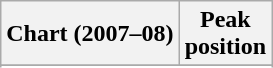<table class="wikitable sortable plainrowheaders" style="text-align:center">
<tr>
<th>Chart (2007–08)</th>
<th>Peak<br>position</th>
</tr>
<tr>
</tr>
<tr>
</tr>
<tr>
</tr>
</table>
